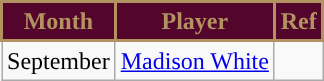<table class=wikitable style="text-align:center;">
<tr>
<th style="background:#54052B; color:#B39262; border:2px solid #B39262">Month</th>
<th style="background:#54052B; color:#B39262; border:2px solid #B39262">Player</th>
<th style="background:#54052B; color:#B39262; border:2px solid #B39262">Ref</th>
</tr>
<tr>
<td align=center>September</td>
<td> <a href='#'>Madison White</a></td>
<td></td>
</tr>
</table>
